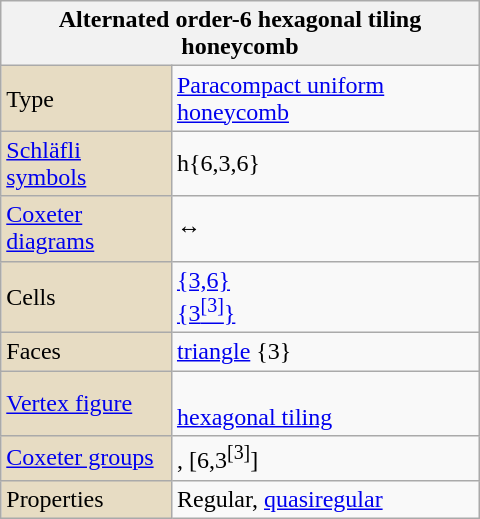<table class="wikitable" align="right" style="margin-left:10px" width="320">
<tr>
<th bgcolor=#e7dcc3 colspan=2>Alternated order-6 hexagonal tiling honeycomb</th>
</tr>
<tr>
<td bgcolor=#e7dcc3>Type</td>
<td><a href='#'>Paracompact uniform honeycomb</a></td>
</tr>
<tr>
<td bgcolor=#e7dcc3><a href='#'>Schläfli symbols</a></td>
<td>h{6,3,6}</td>
</tr>
<tr>
<td bgcolor=#e7dcc3><a href='#'>Coxeter diagrams</a></td>
<td> ↔ </td>
</tr>
<tr>
<td bgcolor=#e7dcc3>Cells</td>
<td><a href='#'>{3,6}</a> <br><a href='#'>{3<sup>[3]</sup>}</a> </td>
</tr>
<tr>
<td bgcolor=#e7dcc3>Faces</td>
<td><a href='#'>triangle</a> {3}</td>
</tr>
<tr>
<td bgcolor=#e7dcc3><a href='#'>Vertex figure</a></td>
<td><br><a href='#'>hexagonal tiling</a></td>
</tr>
<tr>
<td bgcolor=#e7dcc3><a href='#'>Coxeter groups</a></td>
<td>, [6,3<sup>[3]</sup>]</td>
</tr>
<tr>
<td bgcolor=#e7dcc3>Properties</td>
<td>Regular, <a href='#'>quasiregular</a></td>
</tr>
</table>
